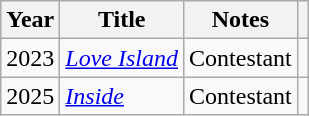<table class="wikitable">
<tr>
<th>Year</th>
<th>Title</th>
<th>Notes</th>
<th></th>
</tr>
<tr>
<td>2023</td>
<td><em><a href='#'>Love Island</a></em></td>
<td>Contestant</td>
<td align="center"></td>
</tr>
<tr>
<td>2025</td>
<td><em><a href='#'>Inside</a></em></td>
<td>Contestant</td>
<td align="center"></td>
</tr>
</table>
